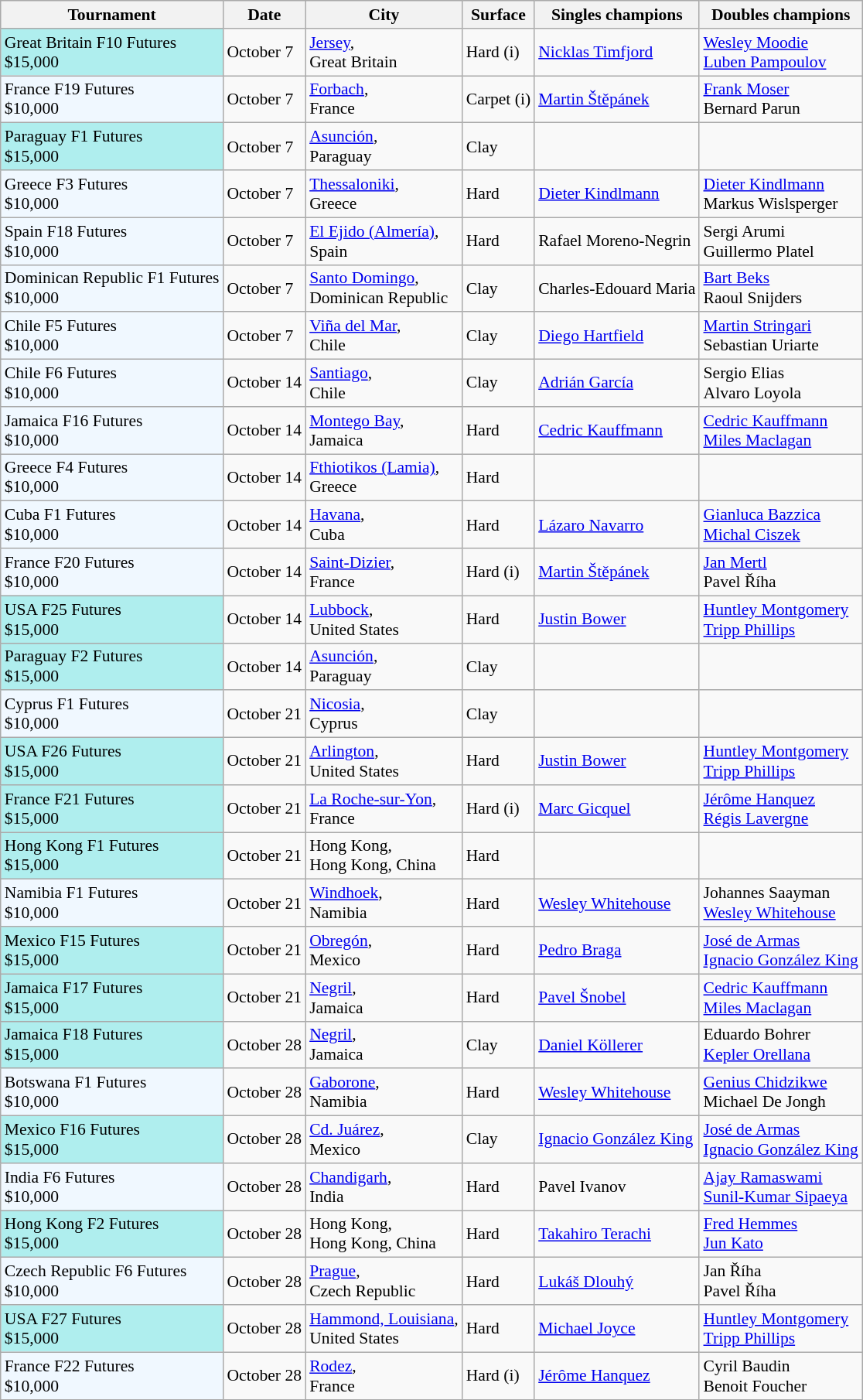<table class="sortable wikitable" style="font-size:90%">
<tr>
<th>Tournament</th>
<th>Date</th>
<th>City</th>
<th>Surface</th>
<th>Singles champions</th>
<th>Doubles champions</th>
</tr>
<tr>
<td style="background:#afeeee;">Great Britain F10 Futures<br>$15,000</td>
<td>October 7</td>
<td><a href='#'>Jersey</a>,<br>Great Britain</td>
<td>Hard (i)</td>
<td> <a href='#'>Nicklas Timfjord</a></td>
<td> <a href='#'>Wesley Moodie</a><br> <a href='#'>Luben Pampoulov</a></td>
</tr>
<tr>
<td style="background:#f0f8ff;">France F19 Futures<br>$10,000</td>
<td>October 7</td>
<td><a href='#'>Forbach</a>,<br>France</td>
<td>Carpet (i)</td>
<td> <a href='#'>Martin Štěpánek</a></td>
<td> <a href='#'>Frank Moser</a><br> Bernard Parun</td>
</tr>
<tr>
<td style="background:#afeeee;">Paraguay F1 Futures<br>$15,000</td>
<td>October 7</td>
<td><a href='#'>Asunción</a>,<br>Paraguay</td>
<td>Clay</td>
<td></td>
<td></td>
</tr>
<tr>
<td style="background:#f0f8ff;">Greece F3 Futures<br>$10,000</td>
<td>October 7</td>
<td><a href='#'>Thessaloniki</a>,<br>Greece</td>
<td>Hard</td>
<td> <a href='#'>Dieter Kindlmann</a></td>
<td> <a href='#'>Dieter Kindlmann</a><br> Markus Wislsperger</td>
</tr>
<tr>
<td style="background:#f0f8ff;">Spain F18 Futures<br>$10,000</td>
<td>October 7</td>
<td><a href='#'>El Ejido (Almería)</a>,<br>Spain</td>
<td>Hard</td>
<td> Rafael Moreno-Negrin</td>
<td> Sergi Arumi<br> Guillermo Platel</td>
</tr>
<tr>
<td style="background:#f0f8ff;">Dominican Republic F1 Futures<br>$10,000</td>
<td>October 7</td>
<td><a href='#'>Santo Domingo</a>,<br>Dominican Republic</td>
<td>Clay</td>
<td> Charles-Edouard Maria</td>
<td> <a href='#'>Bart Beks</a><br> Raoul Snijders</td>
</tr>
<tr>
<td style="background:#f0f8ff;">Chile F5 Futures<br>$10,000</td>
<td>October 7</td>
<td><a href='#'>Viña del Mar</a>,<br>Chile</td>
<td>Clay</td>
<td> <a href='#'>Diego Hartfield</a></td>
<td> <a href='#'>Martin Stringari</a><br> Sebastian Uriarte</td>
</tr>
<tr>
<td style="background:#f0f8ff;">Chile F6 Futures<br>$10,000</td>
<td>October 14</td>
<td><a href='#'>Santiago</a>,<br>Chile</td>
<td>Clay</td>
<td> <a href='#'>Adrián García</a></td>
<td> Sergio Elias<br> Alvaro Loyola</td>
</tr>
<tr>
<td style="background:#f0f8ff;">Jamaica F16 Futures<br>$10,000</td>
<td>October 14</td>
<td><a href='#'>Montego Bay</a>,<br>Jamaica</td>
<td>Hard</td>
<td> <a href='#'>Cedric Kauffmann</a></td>
<td> <a href='#'>Cedric Kauffmann</a><br> <a href='#'>Miles Maclagan</a></td>
</tr>
<tr>
<td style="background:#f0f8ff;">Greece F4 Futures<br>$10,000</td>
<td>October 14</td>
<td><a href='#'>Fthiotikos (Lamia)</a>,<br>Greece</td>
<td>Hard</td>
<td></td>
<td></td>
</tr>
<tr>
<td style="background:#f0f8ff;">Cuba F1 Futures<br>$10,000</td>
<td>October 14</td>
<td><a href='#'>Havana</a>,<br>Cuba</td>
<td>Hard</td>
<td> <a href='#'>Lázaro Navarro</a></td>
<td> <a href='#'>Gianluca Bazzica</a><br> <a href='#'>Michal Ciszek</a></td>
</tr>
<tr>
<td style="background:#f0f8ff;">France F20 Futures<br>$10,000</td>
<td>October 14</td>
<td><a href='#'>Saint-Dizier</a>,<br>France</td>
<td>Hard (i)</td>
<td> <a href='#'>Martin Štěpánek</a></td>
<td> <a href='#'>Jan Mertl</a><br> Pavel Říha</td>
</tr>
<tr>
<td style="background:#afeeee;">USA F25 Futures<br>$15,000</td>
<td>October 14</td>
<td><a href='#'>Lubbock</a>,<br>United States</td>
<td>Hard</td>
<td> <a href='#'>Justin Bower</a></td>
<td> <a href='#'>Huntley Montgomery</a><br> <a href='#'>Tripp Phillips</a></td>
</tr>
<tr>
<td style="background:#afeeee;">Paraguay F2 Futures<br>$15,000</td>
<td>October 14</td>
<td><a href='#'>Asunción</a>,<br>Paraguay</td>
<td>Clay</td>
<td></td>
<td></td>
</tr>
<tr>
<td style="background:#f0f8ff;">Cyprus F1 Futures<br>$10,000</td>
<td>October 21</td>
<td><a href='#'>Nicosia</a>,<br>Cyprus</td>
<td>Clay</td>
<td></td>
<td></td>
</tr>
<tr>
<td style="background:#afeeee;">USA F26 Futures<br>$15,000</td>
<td>October 21</td>
<td><a href='#'>Arlington</a>,<br>United States</td>
<td>Hard</td>
<td> <a href='#'>Justin Bower</a></td>
<td> <a href='#'>Huntley Montgomery</a><br> <a href='#'>Tripp Phillips</a></td>
</tr>
<tr>
<td style="background:#afeeee;">France F21 Futures<br>$15,000</td>
<td>October 21</td>
<td><a href='#'>La Roche-sur-Yon</a>,<br>France</td>
<td>Hard (i)</td>
<td> <a href='#'>Marc Gicquel</a></td>
<td> <a href='#'>Jérôme Hanquez</a><br> <a href='#'>Régis Lavergne</a></td>
</tr>
<tr>
<td style="background:#afeeee;">Hong Kong F1 Futures<br>$15,000</td>
<td>October 21</td>
<td>Hong Kong,<br>Hong Kong, China</td>
<td>Hard</td>
<td></td>
<td></td>
</tr>
<tr>
<td style="background:#f0f8ff;">Namibia F1 Futures<br>$10,000</td>
<td>October 21</td>
<td><a href='#'>Windhoek</a>,<br>Namibia</td>
<td>Hard</td>
<td> <a href='#'>Wesley Whitehouse</a></td>
<td> Johannes Saayman<br> <a href='#'>Wesley Whitehouse</a></td>
</tr>
<tr>
<td style="background:#afeeee;">Mexico F15 Futures<br>$15,000</td>
<td>October 21</td>
<td><a href='#'>Obregón</a>,<br>Mexico</td>
<td>Hard</td>
<td> <a href='#'>Pedro Braga</a></td>
<td> <a href='#'>José de Armas</a><br> <a href='#'>Ignacio González King</a></td>
</tr>
<tr>
<td style="background:#afeeee;">Jamaica F17 Futures<br>$15,000</td>
<td>October 21</td>
<td><a href='#'>Negril</a>,<br>Jamaica</td>
<td>Hard</td>
<td> <a href='#'>Pavel Šnobel</a></td>
<td> <a href='#'>Cedric Kauffmann</a><br> <a href='#'>Miles Maclagan</a></td>
</tr>
<tr>
<td style="background:#afeeee;">Jamaica F18 Futures<br>$15,000</td>
<td>October 28</td>
<td><a href='#'>Negril</a>,<br>Jamaica</td>
<td>Clay</td>
<td> <a href='#'>Daniel Köllerer</a></td>
<td> Eduardo Bohrer<br> <a href='#'>Kepler Orellana</a></td>
</tr>
<tr>
<td style="background:#f0f8ff;">Botswana F1 Futures<br>$10,000</td>
<td>October 28</td>
<td><a href='#'>Gaborone</a>,<br>Namibia</td>
<td>Hard</td>
<td> <a href='#'>Wesley Whitehouse</a></td>
<td> <a href='#'>Genius Chidzikwe</a><br> Michael De Jongh</td>
</tr>
<tr>
<td style="background:#afeeee;">Mexico F16 Futures<br>$15,000</td>
<td>October 28</td>
<td><a href='#'>Cd. Juárez</a>,<br>Mexico</td>
<td>Clay</td>
<td> <a href='#'>Ignacio González King</a></td>
<td> <a href='#'>José de Armas</a><br> <a href='#'>Ignacio González King</a></td>
</tr>
<tr>
<td style="background:#f0f8ff;">India F6 Futures<br>$10,000</td>
<td>October 28</td>
<td><a href='#'>Chandigarh</a>,<br>India</td>
<td>Hard</td>
<td> Pavel Ivanov</td>
<td> <a href='#'>Ajay Ramaswami</a><br> <a href='#'>Sunil-Kumar Sipaeya</a></td>
</tr>
<tr>
<td style="background:#afeeee;">Hong Kong F2 Futures<br>$15,000</td>
<td>October 28</td>
<td>Hong Kong,<br>Hong Kong, China</td>
<td>Hard</td>
<td> <a href='#'>Takahiro Terachi</a></td>
<td> <a href='#'>Fred Hemmes</a><br> <a href='#'>Jun Kato</a></td>
</tr>
<tr>
<td style="background:#f0f8ff;">Czech Republic F6 Futures<br>$10,000</td>
<td>October 28</td>
<td><a href='#'>Prague</a>,<br>Czech Republic</td>
<td>Hard</td>
<td> <a href='#'>Lukáš Dlouhý</a></td>
<td> Jan Říha<br> Pavel Říha</td>
</tr>
<tr>
<td style="background:#afeeee;">USA F27 Futures<br>$15,000</td>
<td>October 28</td>
<td><a href='#'>Hammond, Louisiana</a>,<br>United States</td>
<td>Hard</td>
<td> <a href='#'>Michael Joyce</a></td>
<td> <a href='#'>Huntley Montgomery</a><br> <a href='#'>Tripp Phillips</a></td>
</tr>
<tr>
<td style="background:#f0f8ff;">France F22 Futures<br>$10,000</td>
<td>October 28</td>
<td><a href='#'>Rodez</a>,<br>France</td>
<td>Hard (i)</td>
<td> <a href='#'>Jérôme Hanquez</a></td>
<td> Cyril Baudin<br> Benoit Foucher</td>
</tr>
</table>
